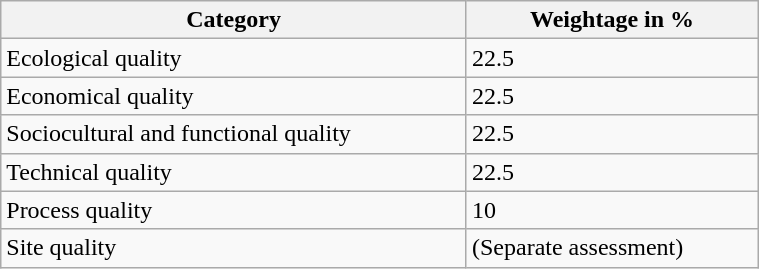<table class="wikitable" style="width: 40%">
<tr>
<th>Category</th>
<th>Weightage in %</th>
</tr>
<tr>
<td>Ecological quality</td>
<td>22.5</td>
</tr>
<tr>
<td>Economical quality</td>
<td>22.5</td>
</tr>
<tr>
<td>Sociocultural and functional quality</td>
<td>22.5</td>
</tr>
<tr>
<td>Technical quality</td>
<td>22.5</td>
</tr>
<tr>
<td>Process quality</td>
<td>10</td>
</tr>
<tr>
<td>Site quality</td>
<td>(Separate assessment)</td>
</tr>
</table>
